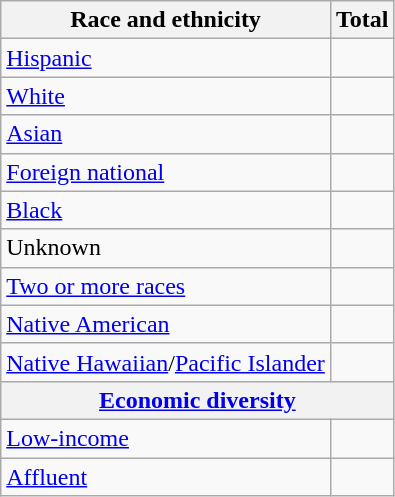<table class="wikitable floatright sortable collapsible"; text-align:right; font-size:80%;">
<tr>
<th>Race and ethnicity</th>
<th colspan="2" data-sort-type=number>Total</th>
</tr>
<tr>
<td><a href='#'>Hispanic</a></td>
<td align=right></td>
</tr>
<tr>
<td><a href='#'>White</a></td>
<td align=right></td>
</tr>
<tr>
<td><a href='#'>Asian</a></td>
<td align=right></td>
</tr>
<tr>
<td><a href='#'>Foreign national</a></td>
<td align=right></td>
</tr>
<tr>
<td><a href='#'>Black</a></td>
<td align=right></td>
</tr>
<tr>
<td>Unknown</td>
<td align=right></td>
</tr>
<tr>
<td><a href='#'>Two or more races</a></td>
<td align=right></td>
</tr>
<tr>
<td><a href='#'>Native American</a></td>
<td align=right></td>
</tr>
<tr>
<td><a href='#'>Native Hawaiian</a>/<a href='#'>Pacific Islander</a></td>
<td align=right></td>
</tr>
<tr>
<th colspan="4" data-sort-type=number><a href='#'>Economic diversity</a></th>
</tr>
<tr>
<td><a href='#'>Low-income</a></td>
<td align=right></td>
</tr>
<tr>
<td><a href='#'>Affluent</a></td>
<td align=right></td>
</tr>
</table>
